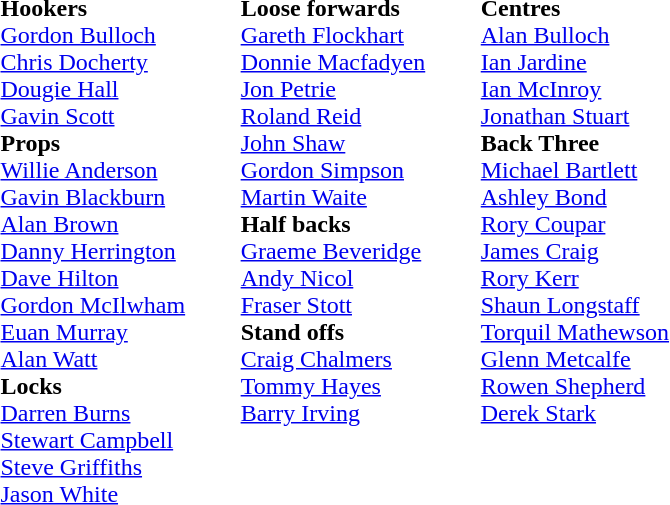<table class="toccolours" style="border-collapse: collapse;">
<tr>
<td valign="top"><br><strong>Hookers</strong><br>
 <a href='#'>Gordon Bulloch</a><br>
 <a href='#'>Chris Docherty</a><br>
 <a href='#'>Dougie Hall</a><br>
 <a href='#'>Gavin Scott</a><br><strong>Props</strong><br>
 <a href='#'>Willie Anderson</a><br>
 <a href='#'>Gavin Blackburn</a><br>
 <a href='#'>Alan Brown</a><br>
 <a href='#'>Danny Herrington</a><br>
 <a href='#'>Dave Hilton</a><br>
 <a href='#'>Gordon McIlwham</a><br>
 <a href='#'>Euan Murray</a><br>
 <a href='#'>Alan Watt</a><br><strong>Locks</strong><br>
 <a href='#'>Darren Burns</a><br>
 <a href='#'>Stewart Campbell</a><br>
 <a href='#'>Steve Griffiths</a><br>
 <a href='#'>Jason White</a><br></td>
<td width="33"> </td>
<td valign="top"><br><strong>Loose forwards</strong><br>
 <a href='#'>Gareth Flockhart</a><br>
 <a href='#'>Donnie Macfadyen</a><br>
 <a href='#'>Jon Petrie</a><br>
 <a href='#'>Roland Reid</a><br>
 <a href='#'>John Shaw</a><br>
 <a href='#'>Gordon Simpson</a><br>
 <a href='#'>Martin Waite</a><br><strong>Half backs</strong> <br>
 <a href='#'>Graeme Beveridge</a><br>
 <a href='#'>Andy Nicol</a><br>
 <a href='#'>Fraser Stott</a><br><strong>Stand offs</strong> <br>
 <a href='#'>Craig Chalmers</a><br>
 <a href='#'>Tommy Hayes</a><br>
 <a href='#'>Barry Irving</a><br></td>
<td width="33"> </td>
<td valign="top"><br><strong>Centres</strong><br>
 <a href='#'>Alan Bulloch</a><br>
 <a href='#'>Ian Jardine</a><br>
 <a href='#'>Ian McInroy</a><br>
 <a href='#'>Jonathan Stuart</a><br><strong>Back Three</strong><br>
 <a href='#'>Michael Bartlett</a><br>
 <a href='#'>Ashley Bond</a><br>
 <a href='#'>Rory Coupar</a><br>
 <a href='#'>James Craig</a><br>
 <a href='#'>Rory Kerr</a><br>
 <a href='#'>Shaun Longstaff</a><br>
 <a href='#'>Torquil Mathewson</a><br>
 <a href='#'>Glenn Metcalfe</a><br>
 <a href='#'>Rowen Shepherd</a><br>
 <a href='#'>Derek Stark</a><br></td>
</tr>
</table>
